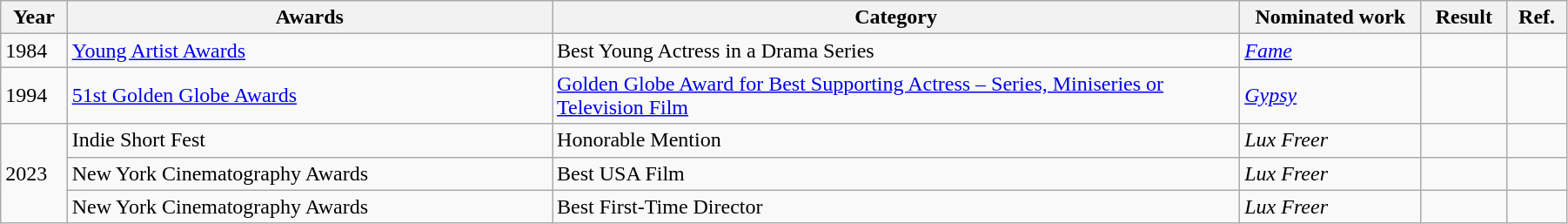<table width="95%" class="wikitable">
<tr>
<th width="10">Year</th>
<th width="280">Awards</th>
<th width="400">Category</th>
<th width="100">Nominated work</th>
<th width="30">Result</th>
<th width="10">Ref.</th>
</tr>
<tr>
<td>1984</td>
<td><a href='#'>Young Artist Awards</a></td>
<td>Best Young Actress in a Drama Series</td>
<td><em><a href='#'>Fame</a></em></td>
<td></td>
<td></td>
</tr>
<tr>
<td>1994</td>
<td><a href='#'>51st Golden Globe Awards</a></td>
<td><a href='#'>Golden Globe Award for Best Supporting Actress – Series, Miniseries or Television Film</a></td>
<td><em><a href='#'>Gypsy</a></em></td>
<td></td>
<td></td>
</tr>
<tr>
<td rowspan="3">2023</td>
<td>Indie Short Fest</td>
<td>Honorable Mention</td>
<td><em>Lux Freer</em></td>
<td></td>
<td></td>
</tr>
<tr>
<td>New York Cinematography Awards</td>
<td>Best USA Film</td>
<td><em>Lux Freer</em></td>
<td></td>
<td></td>
</tr>
<tr>
<td>New York Cinematography Awards</td>
<td>Best First-Time Director</td>
<td><em>Lux Freer</em></td>
<td></td>
<td></td>
</tr>
</table>
